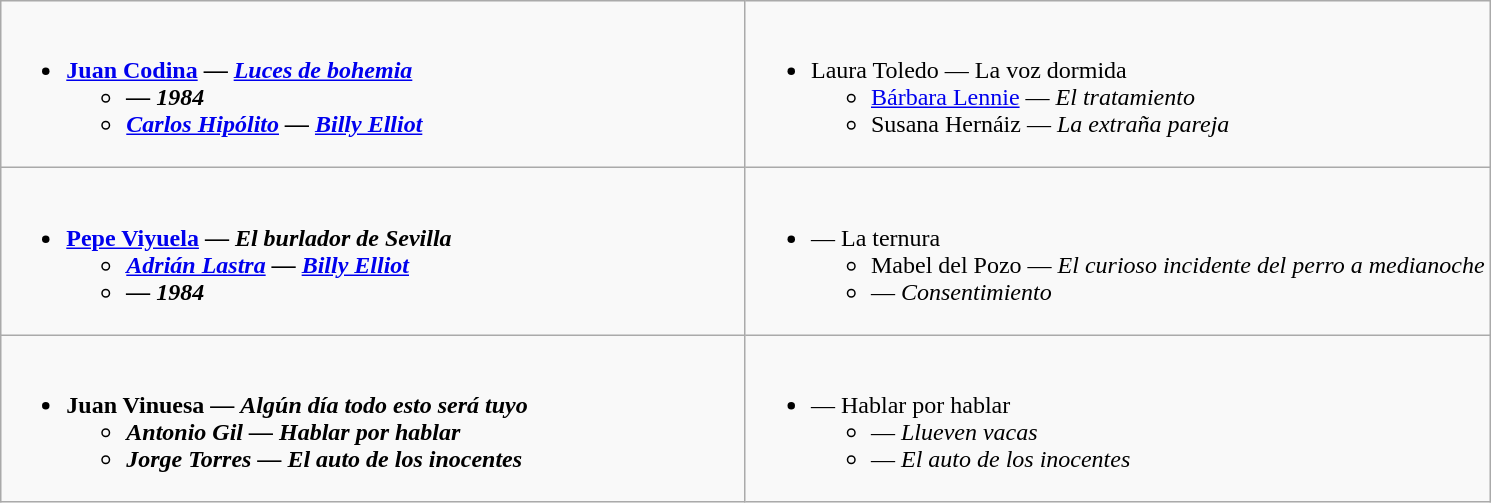<table class=wikitable>
<tr>
<td style="vertical-align:top;" width="50%"><br><ul><li><strong><a href='#'>Juan Codina</a> — <em><a href='#'>Luces de bohemia</a><strong><em><ul><li> — </em>1984<em></li><li><a href='#'>Carlos Hipólito</a> — </em><a href='#'>Billy Elliot</a><em></li></ul></li></ul></td>
<td style="vertical-align:top;" width="50%"><br><ul><li></strong>Laura Toledo — </em>La voz dormida</em></strong><ul><li><a href='#'>Bárbara Lennie</a> — <em>El tratamiento</em></li><li>Susana Hernáiz — <em>La extraña pareja</em></li></ul></li></ul></td>
</tr>
<tr>
<td style="vertical-align:top;" width="50%"><br><ul><li><strong><a href='#'>Pepe Viyuela</a> — <em>El burlador de Sevilla<strong><em><ul><li><a href='#'>Adrián Lastra</a> — </em><a href='#'>Billy Elliot</a><em></li><li> — </em>1984<em></li></ul></li></ul></td>
<td style="vertical-align:top;" width="50%"><br><ul><li></strong> — </em>La ternura</em></strong><ul><li>Mabel del Pozo — <em>El curioso incidente del perro a medianoche</em></li><li> — <em>Consentimiento</em></li></ul></li></ul></td>
</tr>
<tr>
<td style="vertical-align:top;" width="50%"><br><ul><li><strong>Juan Vinuesa — <em>Algún día todo esto será tuyo<strong><em><ul><li>Antonio Gil — </em>Hablar por hablar<em></li><li>Jorge Torres — </em>El auto de los inocentes<em></li></ul></li></ul></td>
<td style="vertical-align:top;" width="50%"><br><ul><li></strong> — </em>Hablar por hablar</em></strong><ul><li> — <em>Llueven vacas</em></li><li> — <em>El auto de los inocentes</em></li></ul></li></ul></td>
</tr>
</table>
